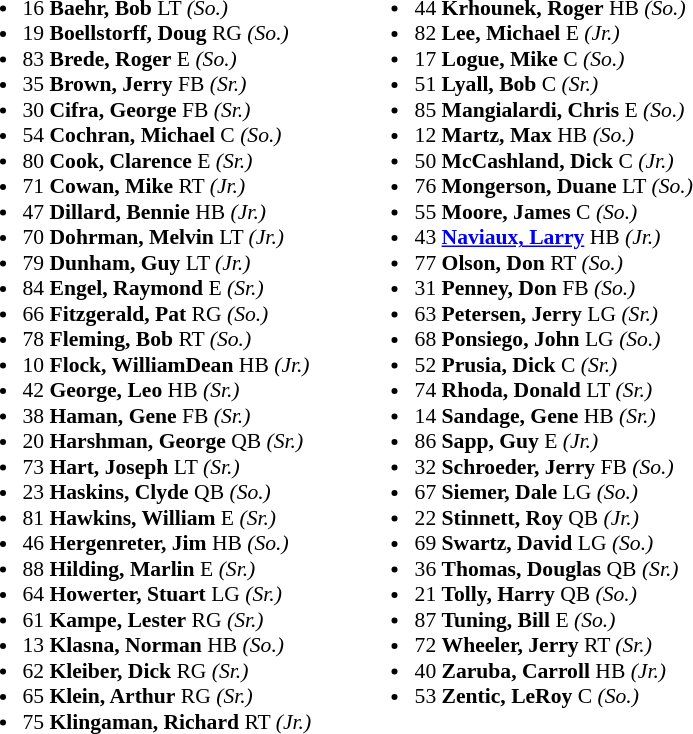<table class="toccolours" style="border-collapse:collapse; font-size:90%;">
<tr>
<td colspan="7" style="text-align:center;"></td>
</tr>
<tr>
<td valign="top"><br><ul><li>16 <strong>Baehr, Bob</strong> LT <em>(So.)</em></li><li>19 <strong>Boellstorff, Doug</strong> RG <em>(So.)</em></li><li>83 <strong>Brede, Roger</strong> E <em>(So.)</em></li><li>35 <strong>Brown, Jerry</strong> FB <em>(Sr.)</em></li><li>30 <strong>Cifra, George</strong> FB <em>(Sr.)</em></li><li>54 <strong>Cochran, Michael</strong> C <em>(So.)</em></li><li>80 <strong>Cook, Clarence</strong> E <em>(Sr.)</em></li><li>71 <strong>Cowan, Mike</strong> RT <em>(Jr.)</em></li><li>47 <strong>Dillard, Bennie</strong> HB <em>(Jr.)</em></li><li>70 <strong>Dohrman, Melvin</strong> LT <em>(Jr.)</em></li><li>79 <strong>Dunham, Guy</strong> LT <em>(Jr.)</em></li><li>84 <strong>Engel, Raymond</strong> E <em>(Sr.)</em></li><li>66 <strong>Fitzgerald, Pat</strong> RG <em>(So.)</em></li><li>78 <strong>Fleming, Bob</strong> RT <em>(So.)</em></li><li>10 <strong>Flock, WilliamDean</strong> HB <em>(Jr.)</em></li><li>42 <strong>George, Leo</strong> HB <em>(Sr.)</em></li><li>38 <strong>Haman, Gene</strong> FB <em>(Sr.)</em></li><li>20 <strong>Harshman, George</strong> QB <em>(Sr.)</em></li><li>73 <strong>Hart, Joseph</strong> LT <em>(Sr.)</em></li><li>23 <strong>Haskins, Clyde</strong> QB <em>(So.)</em></li><li>81 <strong>Hawkins, William</strong> E <em>(Sr.)</em></li><li>46 <strong>Hergenreter, Jim</strong> HB <em>(So.)</em></li><li>88 <strong>Hilding, Marlin</strong> E <em>(Sr.)</em></li><li>64 <strong>Howerter, Stuart</strong> LG <em>(Sr.)</em></li><li>61 <strong>Kampe, Lester</strong> RG <em>(Sr.)</em></li><li>13 <strong>Klasna, Norman</strong> HB <em>(So.)</em></li><li>62 <strong>Kleiber, Dick</strong> RG <em>(Sr.)</em></li><li>65 <strong>Klein, Arthur</strong> RG <em>(Sr.)</em></li><li>75 <strong>Klingaman, Richard</strong> RT <em>(Jr.)</em></li></ul></td>
<td width="25"> </td>
<td valign="top"><br><ul><li>44 <strong>Krhounek, Roger</strong> HB <em>(So.)</em></li><li>82 <strong>Lee, Michael</strong> E <em>(Jr.)</em></li><li>17 <strong>Logue, Mike</strong> C <em>(So.)</em></li><li>51 <strong>Lyall, Bob</strong> C <em>(Sr.)</em></li><li>85 <strong>Mangialardi, Chris</strong> E <em>(So.)</em></li><li>12 <strong>Martz, Max</strong> HB <em>(So.)</em></li><li>50 <strong>McCashland, Dick</strong> C <em>(Jr.)</em></li><li>76 <strong>Mongerson, Duane</strong> LT <em>(So.)</em></li><li>55 <strong>Moore, James</strong> C <em>(So.)</em></li><li>43 <strong><a href='#'>Naviaux, Larry</a></strong> HB <em>(Jr.)</em></li><li>77 <strong>Olson, Don</strong> RT <em>(So.)</em></li><li>31 <strong>Penney, Don</strong> FB <em>(So.)</em></li><li>63 <strong>Petersen, Jerry</strong> LG <em>(Sr.)</em></li><li>68 <strong>Ponsiego, John</strong> LG <em>(So.)</em></li><li>52 <strong>Prusia, Dick</strong> C <em>(Sr.)</em></li><li>74 <strong>Rhoda, Donald</strong> LT <em>(Sr.)</em></li><li>14 <strong>Sandage, Gene</strong> HB <em>(Sr.)</em></li><li>86 <strong>Sapp, Guy</strong> E <em>(Jr.)</em></li><li>32 <strong>Schroeder, Jerry</strong> FB <em>(So.)</em></li><li>67 <strong>Siemer, Dale</strong> LG <em>(So.)</em></li><li>22 <strong>Stinnett, Roy</strong> QB <em>(Jr.)</em></li><li>69 <strong>Swartz, David</strong> LG <em>(So.)</em></li><li>36 <strong>Thomas, Douglas</strong> QB <em>(Sr.)</em></li><li>21 <strong>Tolly, Harry</strong> QB <em>(So.)</em></li><li>87 <strong>Tuning, Bill</strong> E <em>(So.)</em></li><li>72 <strong>Wheeler, Jerry</strong> RT <em>(Sr.)</em></li><li>40 <strong>Zaruba, Carroll</strong> HB <em>(Jr.)</em></li><li>53 <strong>Zentic, LeRoy</strong> C <em>(So.)</em></li></ul></td>
</tr>
</table>
